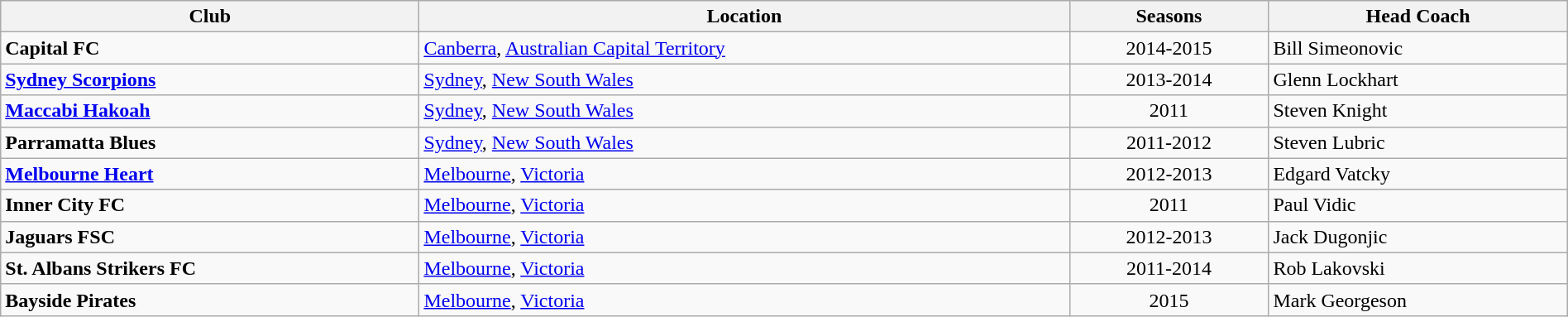<table class="wikitable" style="width:100%; text-align:left">
<tr>
<th width:14%">Club</th>
<th width:14%">Location</th>
<th width:14%">Seasons</th>
<th width:14%">Head Coach</th>
</tr>
<tr>
<td><strong>Capital FC</strong></td>
<td> <a href='#'>Canberra</a>, <a href='#'>Australian Capital Territory</a></td>
<td align=center>2014-2015</td>
<td> Bill Simeonovic</td>
</tr>
<tr>
<td><strong><a href='#'>Sydney Scorpions</a></strong></td>
<td> <a href='#'>Sydney</a>, <a href='#'>New South Wales</a></td>
<td align=center>2013-2014</td>
<td> Glenn Lockhart</td>
</tr>
<tr>
<td><strong><a href='#'>Maccabi Hakoah</a></strong></td>
<td> <a href='#'>Sydney</a>, <a href='#'>New South Wales</a></td>
<td align=center>2011</td>
<td> Steven Knight</td>
</tr>
<tr>
<td><strong>Parramatta Blues</strong></td>
<td> <a href='#'>Sydney</a>, <a href='#'>New South Wales</a></td>
<td align=center>2011-2012</td>
<td> Steven Lubric</td>
</tr>
<tr>
<td><strong><a href='#'>Melbourne Heart</a></strong></td>
<td> <a href='#'>Melbourne</a>, <a href='#'>Victoria</a></td>
<td align=center>2012-2013</td>
<td> Edgard Vatcky</td>
</tr>
<tr>
<td><strong>Inner City FC</strong></td>
<td> <a href='#'>Melbourne</a>, <a href='#'>Victoria</a></td>
<td align=center>2011</td>
<td> Paul Vidic</td>
</tr>
<tr>
<td><strong>Jaguars FSC</strong></td>
<td> <a href='#'>Melbourne</a>, <a href='#'>Victoria</a></td>
<td align=center>2012-2013</td>
<td> Jack Dugonjic</td>
</tr>
<tr>
<td><strong>St. Albans Strikers FC</strong></td>
<td> <a href='#'>Melbourne</a>, <a href='#'>Victoria</a></td>
<td align=center>2011-2014</td>
<td> Rob Lakovski</td>
</tr>
<tr>
<td><strong>Bayside Pirates</strong></td>
<td> <a href='#'>Melbourne</a>, <a href='#'>Victoria</a></td>
<td align=center>2015</td>
<td> Mark Georgeson</td>
</tr>
</table>
